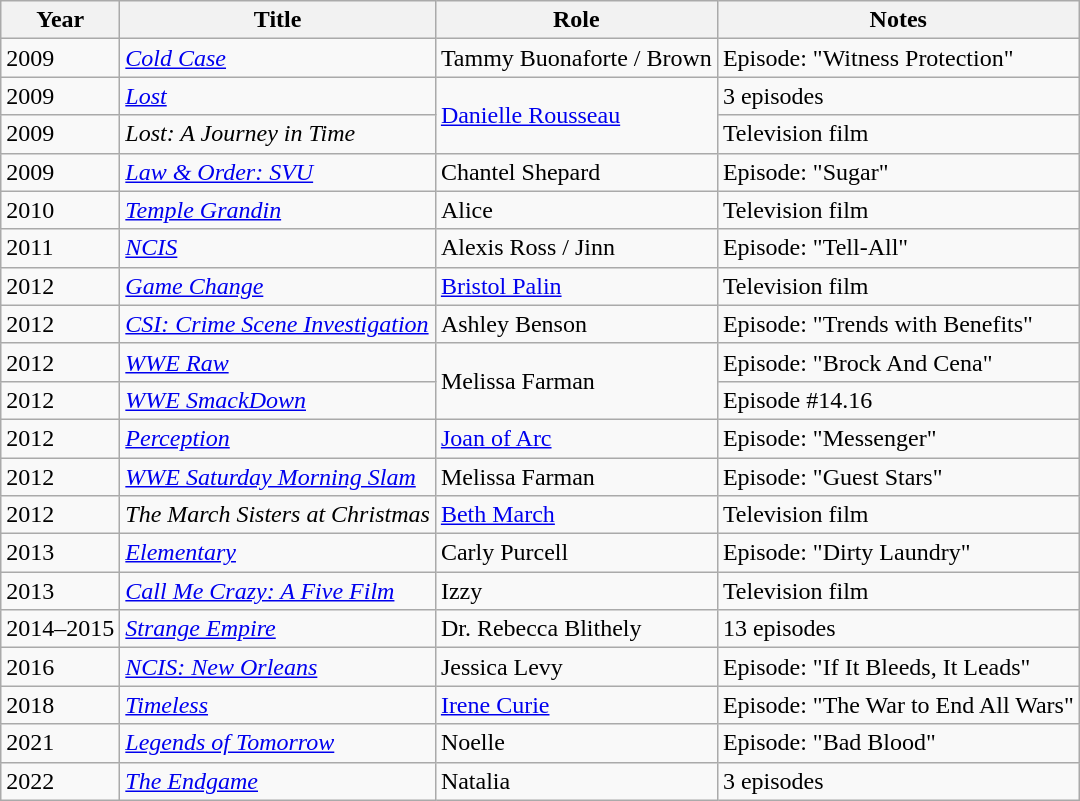<table class="wikitable sortable">
<tr>
<th>Year</th>
<th>Title</th>
<th>Role</th>
<th>Notes</th>
</tr>
<tr>
<td>2009</td>
<td><em><a href='#'>Cold Case</a></em></td>
<td>Tammy Buonaforte / Brown</td>
<td>Episode: "Witness Protection"</td>
</tr>
<tr>
<td>2009</td>
<td><a href='#'><em>Lost</em></a></td>
<td rowspan="2"><a href='#'>Danielle Rousseau</a></td>
<td>3 episodes</td>
</tr>
<tr>
<td>2009</td>
<td><em>Lost: A Journey in Time</em></td>
<td>Television film</td>
</tr>
<tr>
<td>2009</td>
<td><em><a href='#'>Law & Order: SVU</a></em></td>
<td>Chantel Shepard</td>
<td>Episode: "Sugar"</td>
</tr>
<tr>
<td>2010</td>
<td><a href='#'><em>Temple Grandin</em></a></td>
<td>Alice</td>
<td>Television film</td>
</tr>
<tr>
<td>2011</td>
<td><a href='#'><em>NCIS</em></a></td>
<td>Alexis Ross / Jinn</td>
<td>Episode: "Tell-All"</td>
</tr>
<tr>
<td>2012</td>
<td><a href='#'><em>Game Change</em></a></td>
<td><a href='#'>Bristol Palin</a></td>
<td>Television film</td>
</tr>
<tr>
<td>2012</td>
<td><em><a href='#'>CSI: Crime Scene Investigation</a></em></td>
<td>Ashley Benson</td>
<td>Episode: "Trends with Benefits"</td>
</tr>
<tr>
<td>2012</td>
<td><em><a href='#'>WWE Raw</a></em></td>
<td rowspan="2">Melissa Farman</td>
<td>Episode: "Brock And Cena"</td>
</tr>
<tr>
<td>2012</td>
<td><em><a href='#'>WWE SmackDown</a></em></td>
<td>Episode #14.16</td>
</tr>
<tr>
<td>2012</td>
<td><a href='#'><em>Perception</em></a></td>
<td><a href='#'>Joan of Arc</a></td>
<td>Episode: "Messenger"</td>
</tr>
<tr>
<td>2012</td>
<td><em><a href='#'>WWE Saturday Morning Slam</a></em></td>
<td>Melissa Farman</td>
<td>Episode: "Guest Stars"</td>
</tr>
<tr>
<td>2012</td>
<td><em>The March Sisters at Christmas</em></td>
<td><a href='#'>Beth March</a></td>
<td>Television film</td>
</tr>
<tr>
<td>2013</td>
<td><a href='#'><em>Elementary</em></a></td>
<td>Carly Purcell</td>
<td>Episode: "Dirty Laundry"</td>
</tr>
<tr>
<td>2013</td>
<td><em><a href='#'>Call Me Crazy: A Five Film</a></em></td>
<td>Izzy</td>
<td>Television film</td>
</tr>
<tr>
<td>2014–2015</td>
<td><em><a href='#'>Strange Empire</a></em></td>
<td>Dr. Rebecca Blithely</td>
<td>13 episodes</td>
</tr>
<tr>
<td>2016</td>
<td><em><a href='#'>NCIS: New Orleans</a></em></td>
<td>Jessica Levy</td>
<td>Episode: "If It Bleeds, It Leads"</td>
</tr>
<tr>
<td>2018</td>
<td><a href='#'><em>Timeless</em></a></td>
<td><a href='#'>Irene Curie</a></td>
<td>Episode: "The War to End All Wars"</td>
</tr>
<tr>
<td>2021</td>
<td><em><a href='#'>Legends of Tomorrow</a></em></td>
<td>Noelle</td>
<td>Episode: "Bad Blood"</td>
</tr>
<tr>
<td>2022</td>
<td><em><a href='#'>The Endgame</a></em></td>
<td>Natalia</td>
<td>3 episodes</td>
</tr>
</table>
